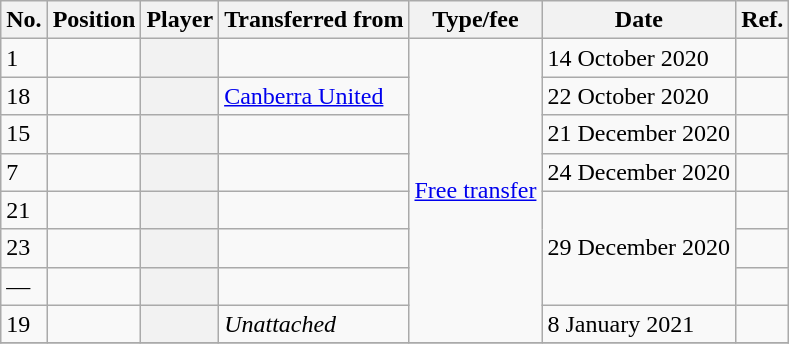<table class="wikitable plainrowheaders sortable" style="text-align:center; text-align:left">
<tr>
<th scope="col">No.</th>
<th scope="col">Position</th>
<th scope="col">Player</th>
<th scope="col">Transferred from</th>
<th scope="col">Type/fee</th>
<th scope="col">Date</th>
<th class="unsortable" scope="col">Ref.</th>
</tr>
<tr>
<td>1</td>
<td></td>
<th scope="row"></th>
<td></td>
<td rowspan="8"><a href='#'>Free transfer</a></td>
<td>14 October 2020</td>
<td></td>
</tr>
<tr>
<td>18</td>
<td></td>
<th scope="row"></th>
<td><a href='#'>Canberra United</a></td>
<td>22 October 2020</td>
<td></td>
</tr>
<tr>
<td>15</td>
<td></td>
<th scope="row"></th>
<td></td>
<td>21 December 2020</td>
<td></td>
</tr>
<tr>
<td>7</td>
<td></td>
<th scope="row"></th>
<td></td>
<td>24 December 2020</td>
<td></td>
</tr>
<tr>
<td>21</td>
<td></td>
<th scope="row"></th>
<td></td>
<td rowspan="3">29 December 2020</td>
<td></td>
</tr>
<tr>
<td>23</td>
<td></td>
<th scope="row"></th>
<td></td>
<td></td>
</tr>
<tr>
<td>—</td>
<td></td>
<th scope="row"></th>
<td></td>
<td></td>
</tr>
<tr>
<td>19</td>
<td></td>
<th scope="row"></th>
<td><em>Unattached</em></td>
<td>8 January 2021</td>
<td></td>
</tr>
<tr>
</tr>
</table>
